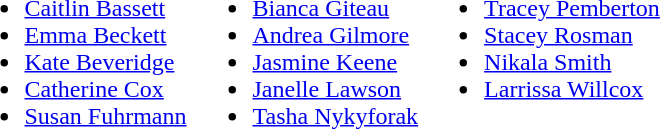<table>
<tr style="vertical-align:top">
<td><br><ul><li><a href='#'>Caitlin Bassett</a></li><li><a href='#'>Emma Beckett</a></li><li><a href='#'>Kate Beveridge</a></li><li><a href='#'>Catherine Cox</a></li><li><a href='#'>Susan Fuhrmann</a></li></ul></td>
<td><br><ul><li><a href='#'>Bianca Giteau</a></li><li><a href='#'>Andrea Gilmore</a></li><li><a href='#'>Jasmine Keene</a></li><li><a href='#'>Janelle Lawson</a></li><li><a href='#'>Tasha Nykyforak</a></li></ul></td>
<td><br><ul><li><a href='#'>Tracey Pemberton</a></li><li><a href='#'>Stacey Rosman</a></li><li><a href='#'>Nikala Smith</a></li><li><a href='#'>Larrissa Willcox</a></li></ul></td>
</tr>
</table>
